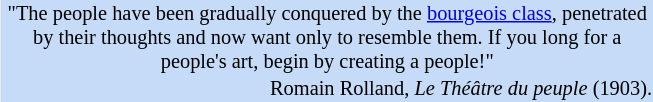<table class="toccolours" style="float: right; margin-left: 1em; margin-right: 1em; font-size: 85%; background:#c6dbf7; color:black; width:32em; max-width: 35%;" cellspacing="0">
<tr>
<td style="text-align: center;">"The people have been gradually conquered by the <a href='#'>bourgeois class</a>, penetrated by their thoughts and now want only to resemble them. If you long for a people's art, begin by creating a people!"</td>
</tr>
<tr>
<td style="text-align: right;">Romain Rolland, <em>Le Théâtre du peuple</em> (1903).</td>
</tr>
</table>
